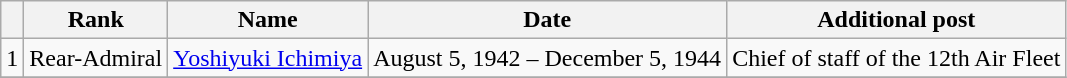<table class=wikitable>
<tr>
<th></th>
<th>Rank</th>
<th>Name</th>
<th>Date</th>
<th>Additional post</th>
</tr>
<tr>
<td>1</td>
<td>Rear-Admiral</td>
<td><a href='#'>Yoshiyuki Ichimiya</a></td>
<td>August 5, 1942 – December 5, 1944</td>
<td>Chief of staff of the 12th Air Fleet</td>
</tr>
<tr>
</tr>
</table>
